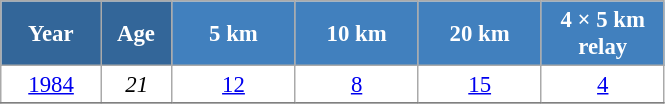<table class="wikitable" style="font-size:95%; text-align:center; border:grey solid 1px; border-collapse:collapse; background:#ffffff;">
<tr>
<th style="background-color:#369; color:white; width:60px;"> Year </th>
<th style="background-color:#369; color:white; width:40px;"> Age </th>
<th style="background-color:#4180be; color:white; width:75px;"> 5 km </th>
<th style="background-color:#4180be; color:white; width:75px;"> 10 km </th>
<th style="background-color:#4180be; color:white; width:75px;"> 20 km </th>
<th style="background-color:#4180be; color:white; width:75px;"> 4 × 5 km <br> relay </th>
</tr>
<tr>
<td><a href='#'>1984</a></td>
<td><em>21</em></td>
<td><a href='#'>12</a></td>
<td><a href='#'>8</a></td>
<td><a href='#'>15</a></td>
<td><a href='#'>4</a></td>
</tr>
<tr>
</tr>
</table>
